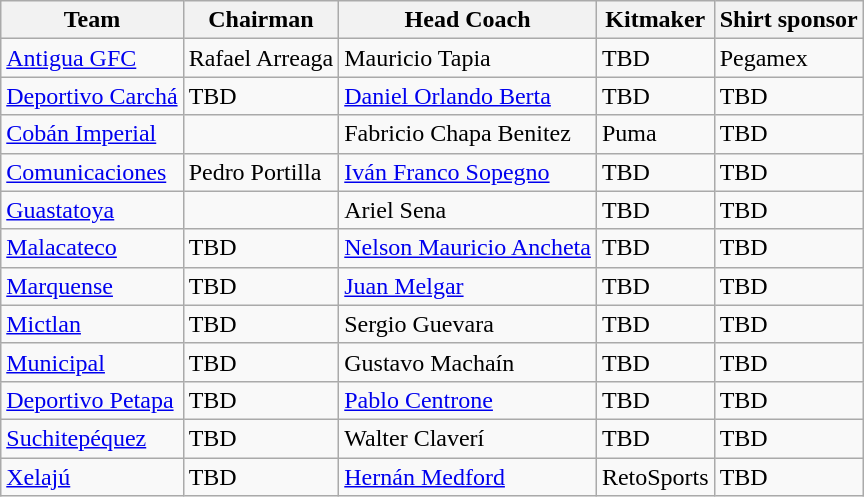<table class="wikitable sortable" style="text-align: left;">
<tr>
<th>Team</th>
<th>Chairman</th>
<th>Head Coach</th>
<th>Kitmaker</th>
<th>Shirt sponsor</th>
</tr>
<tr>
<td><a href='#'>Antigua GFC</a></td>
<td> Rafael Arreaga</td>
<td> Mauricio Tapia</td>
<td>TBD</td>
<td>Pegamex</td>
</tr>
<tr>
<td><a href='#'>Deportivo Carchá</a></td>
<td> TBD</td>
<td> <a href='#'>Daniel Orlando Berta</a></td>
<td>TBD</td>
<td>TBD</td>
</tr>
<tr>
<td><a href='#'>Cobán Imperial</a></td>
<td></td>
<td> Fabricio Chapa Benitez</td>
<td>Puma</td>
<td>TBD</td>
</tr>
<tr>
<td><a href='#'>Comunicaciones</a></td>
<td> Pedro Portilla</td>
<td> <a href='#'>Iván Franco Sopegno</a></td>
<td>TBD</td>
<td>TBD</td>
</tr>
<tr>
<td><a href='#'>Guastatoya</a></td>
<td></td>
<td> Ariel Sena</td>
<td>TBD</td>
<td>TBD</td>
</tr>
<tr>
<td><a href='#'>Malacateco</a></td>
<td> TBD</td>
<td> <a href='#'>Nelson Mauricio Ancheta</a></td>
<td>TBD</td>
<td>TBD</td>
</tr>
<tr>
<td><a href='#'>Marquense</a></td>
<td> TBD</td>
<td> <a href='#'>Juan Melgar</a></td>
<td>TBD</td>
<td>TBD</td>
</tr>
<tr>
<td><a href='#'>Mictlan</a></td>
<td> TBD</td>
<td> Sergio Guevara</td>
<td>TBD</td>
<td>TBD</td>
</tr>
<tr>
<td><a href='#'>Municipal</a></td>
<td> TBD</td>
<td> Gustavo Machaín</td>
<td>TBD</td>
<td>TBD</td>
</tr>
<tr>
<td><a href='#'>Deportivo Petapa</a></td>
<td> TBD</td>
<td> <a href='#'>Pablo Centrone</a></td>
<td>TBD</td>
<td>TBD</td>
</tr>
<tr>
<td><a href='#'>Suchitepéquez</a></td>
<td> TBD</td>
<td> Walter Claverí</td>
<td>TBD</td>
<td>TBD</td>
</tr>
<tr>
<td><a href='#'>Xelajú</a></td>
<td> TBD</td>
<td> <a href='#'>Hernán Medford</a></td>
<td>RetoSports</td>
<td>TBD</td>
</tr>
</table>
